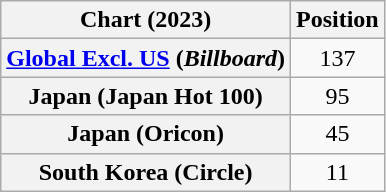<table class="wikitable sortable plainrowheaders" style="text-align:center">
<tr>
<th scope="col">Chart (2023)</th>
<th scope="col">Position</th>
</tr>
<tr>
<th scope="row"><a href='#'>Global Excl. US</a> (<em>Billboard</em>)</th>
<td>137</td>
</tr>
<tr>
<th scope="row">Japan (Japan Hot 100)</th>
<td>95</td>
</tr>
<tr>
<th scope="row">Japan (Oricon)</th>
<td>45</td>
</tr>
<tr>
<th scope="row">South Korea (Circle)</th>
<td>11</td>
</tr>
</table>
